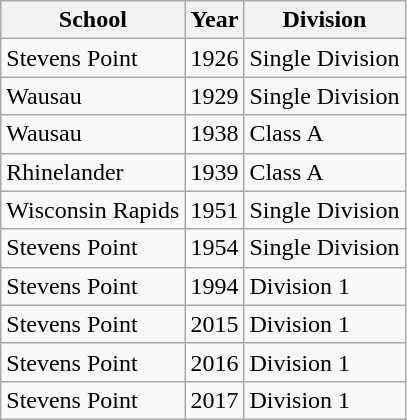<table class="wikitable">
<tr>
<th>School</th>
<th>Year</th>
<th>Division</th>
</tr>
<tr>
<td>Stevens Point</td>
<td>1926</td>
<td>Single Division</td>
</tr>
<tr>
<td>Wausau</td>
<td>1929</td>
<td>Single Division</td>
</tr>
<tr>
<td>Wausau</td>
<td>1938</td>
<td>Class A</td>
</tr>
<tr>
<td>Rhinelander</td>
<td>1939</td>
<td>Class A</td>
</tr>
<tr>
<td>Wisconsin Rapids</td>
<td>1951</td>
<td>Single Division</td>
</tr>
<tr>
<td>Stevens Point</td>
<td>1954</td>
<td>Single Division</td>
</tr>
<tr>
<td>Stevens Point</td>
<td>1994</td>
<td>Division 1</td>
</tr>
<tr>
<td>Stevens Point</td>
<td>2015</td>
<td>Division 1</td>
</tr>
<tr>
<td>Stevens Point</td>
<td>2016</td>
<td>Division 1</td>
</tr>
<tr>
<td>Stevens Point</td>
<td>2017</td>
<td>Division 1</td>
</tr>
</table>
